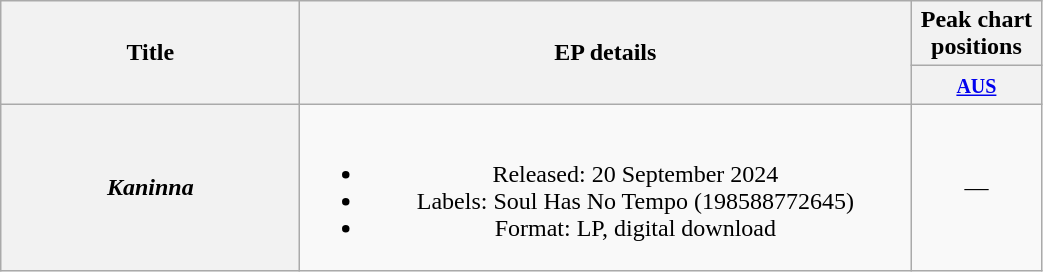<table class="wikitable plainrowheaders" style="text-align:center;">
<tr>
<th scope="col" rowspan="2" style="width:12em;">Title</th>
<th scope="col" rowspan="2" style="width:25em;">EP details</th>
<th scope="col" colspan="1" style="width:5em;">Peak chart<br>positions</th>
</tr>
<tr>
<th scope="col" style="text-align:center;"><small><a href='#'>AUS</a></small></th>
</tr>
<tr>
<th scope="row"><em>Kaninna</em></th>
<td><br><ul><li>Released: 20 September 2024</li><li>Labels: Soul Has No Tempo (198588772645)</li><li>Format: LP, digital download</li></ul></td>
<td>—</td>
</tr>
</table>
